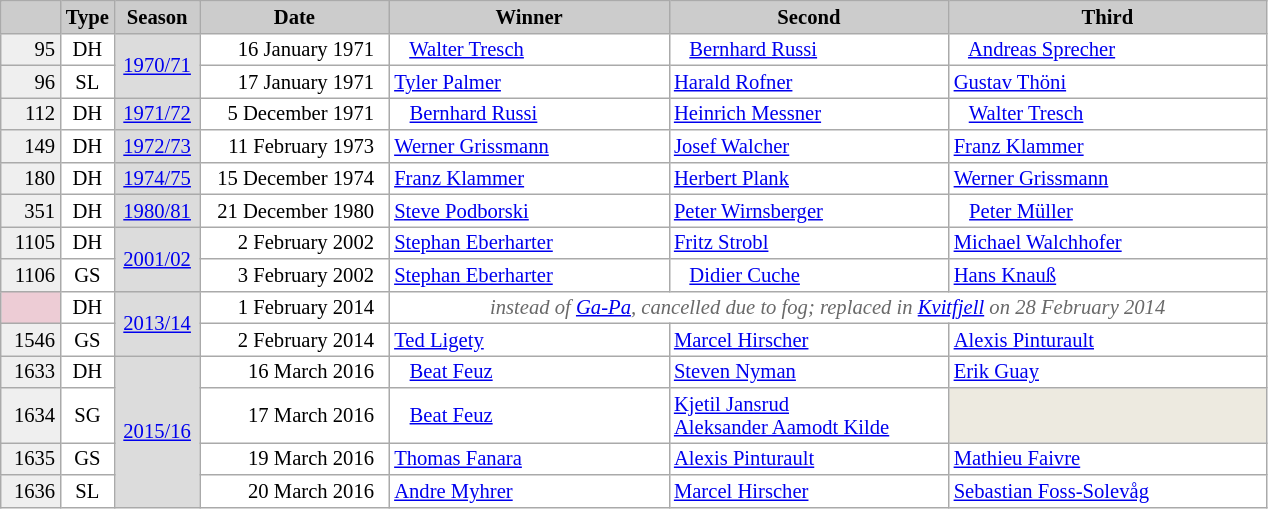<table class="wikitable plainrowheaders" style="background:#fff; font-size:86%; line-height:15px; border:grey solid 1px; border-collapse:collapse;">
<tr>
<th style="background-color: #ccc;" width="33"></th>
<th style="background-color: #ccc;" width="30">Type</th>
<th style="background-color: #ccc;" width="50">Season</th>
<th style="background-color: #ccc;" width="120">Date</th>
<th style="background:#ccc;" width="180">Winner</th>
<th style="background:#ccc;" width="180">Second</th>
<th style="background:#ccc;" width="205">Third</th>
</tr>
<tr>
<td align=right align=center bgcolor="#EFEFEF">95</td>
<td align=center>DH</td>
<td bgcolor=gainsboro align=center rowspan=2><a href='#'>1970/71</a></td>
<td align=right>16 January 1971  </td>
<td>   <a href='#'>Walter Tresch</a></td>
<td>   <a href='#'>Bernhard Russi</a></td>
<td>   <a href='#'>Andreas Sprecher</a></td>
</tr>
<tr>
<td align=right align=center bgcolor="#EFEFEF">96</td>
<td align=center>SL</td>
<td align=right>17 January 1971  </td>
<td> <a href='#'>Tyler Palmer</a></td>
<td> <a href='#'>Harald Rofner</a></td>
<td> <a href='#'>Gustav Thöni</a></td>
</tr>
<tr>
<td align=right align=center bgcolor="#EFEFEF">112</td>
<td align=center>DH</td>
<td bgcolor=gainsboro align=center><a href='#'>1971/72</a></td>
<td align=right>5 December 1971  </td>
<td>   <a href='#'>Bernhard Russi</a></td>
<td> <a href='#'>Heinrich Messner</a></td>
<td>   <a href='#'>Walter Tresch</a></td>
</tr>
<tr>
<td align=right align=center bgcolor="#EFEFEF">149</td>
<td align=center>DH</td>
<td bgcolor=gainsboro align=center><a href='#'>1972/73</a></td>
<td align=right>11 February 1973  </td>
<td> <a href='#'>Werner Grissmann</a></td>
<td> <a href='#'>Josef Walcher</a></td>
<td> <a href='#'>Franz Klammer</a></td>
</tr>
<tr>
<td align=right align=center bgcolor="#EFEFEF">180</td>
<td align=center>DH</td>
<td bgcolor=gainsboro align=center><a href='#'>1974/75</a></td>
<td align=right>15 December 1974  </td>
<td> <a href='#'>Franz Klammer</a></td>
<td> <a href='#'>Herbert Plank</a></td>
<td> <a href='#'>Werner Grissmann</a></td>
</tr>
<tr>
<td align=right align=center bgcolor="#EFEFEF">351</td>
<td align=center>DH</td>
<td bgcolor=gainsboro align=center><a href='#'>1980/81</a></td>
<td align=right>21 December 1980  </td>
<td> <a href='#'>Steve Podborski</a></td>
<td> <a href='#'>Peter Wirnsberger</a></td>
<td>   <a href='#'>Peter Müller</a></td>
</tr>
<tr>
<td align=right align=center bgcolor="#EFEFEF">1105</td>
<td align=center>DH</td>
<td bgcolor=gainsboro align=center rowspan=2><a href='#'>2001/02</a></td>
<td align=right>2 February 2002  </td>
<td> <a href='#'>Stephan Eberharter</a></td>
<td> <a href='#'>Fritz Strobl</a></td>
<td> <a href='#'>Michael Walchhofer</a></td>
</tr>
<tr>
<td align=right align=center bgcolor="#EFEFEF">1106</td>
<td align=center>GS</td>
<td align=right>3 February 2002  </td>
<td> <a href='#'>Stephan Eberharter</a></td>
<td>   <a href='#'>Didier Cuche</a></td>
<td> <a href='#'>Hans Knauß</a></td>
</tr>
<tr>
<td align=right align=center bgcolor="EDCCD5"></td>
<td align=center>DH</td>
<td bgcolor=gainsboro align=center rowspan=2><a href='#'>2013/14</a></td>
<td align=right>1 February 2014  </td>
<td colspan=3 align=center style=color:#696969><em>instead of <a href='#'>Ga-Pa</a>, cancelled due to fog; replaced in <a href='#'>Kvitfjell</a> on 28 February 2014</em></td>
</tr>
<tr>
<td align=right align=center bgcolor="#EFEFEF">1546</td>
<td align=center>GS</td>
<td align=right>2 February 2014  </td>
<td> <a href='#'>Ted Ligety</a></td>
<td> <a href='#'>Marcel Hirscher</a></td>
<td> <a href='#'>Alexis Pinturault</a></td>
</tr>
<tr>
<td align=right align=center bgcolor="#EFEFEF">1633</td>
<td align=center>DH</td>
<td bgcolor=gainsboro align=center rowspan=4><a href='#'>2015/16</a></td>
<td align=right>16 March 2016  </td>
<td>   <a href='#'>Beat Feuz</a></td>
<td> <a href='#'>Steven Nyman</a></td>
<td> <a href='#'>Erik Guay</a></td>
</tr>
<tr>
<td align=right align=center bgcolor="#EFEFEF">1634</td>
<td align=center>SG</td>
<td align=right>17 March 2016  </td>
<td>   <a href='#'>Beat Feuz</a></td>
<td> <a href='#'>Kjetil Jansrud</a><br> <a href='#'>Aleksander Aamodt Kilde</a></td>
<td bgcolor="EDEAE0"></td>
</tr>
<tr>
<td align=right align=center bgcolor="#EFEFEF">1635</td>
<td align=center>GS</td>
<td align=right>19 March 2016  </td>
<td> <a href='#'>Thomas Fanara</a></td>
<td> <a href='#'>Alexis Pinturault</a></td>
<td> <a href='#'>Mathieu Faivre</a></td>
</tr>
<tr>
<td align=right align=center bgcolor="#EFEFEF">1636</td>
<td align=center>SL</td>
<td align=right>20 March 2016  </td>
<td> <a href='#'>Andre Myhrer</a></td>
<td> <a href='#'>Marcel Hirscher</a></td>
<td> <a href='#'>Sebastian Foss-Solevåg</a></td>
</tr>
</table>
